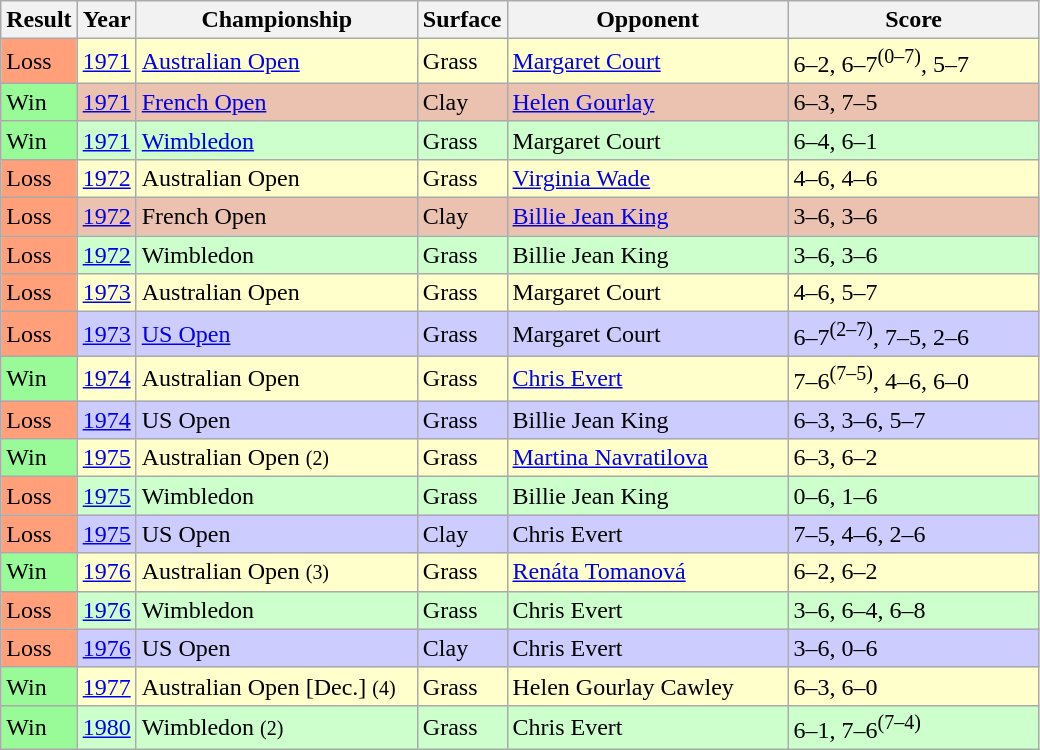<table class='sortable wikitable'>
<tr>
<th style="width:40px">Result</th>
<th style="width:30px">Year</th>
<th style="width:180px">Championship</th>
<th style="width:50px">Surface</th>
<th style="width:180px">Opponent</th>
<th style="width:160px" class="unsortable">Score</th>
</tr>
<tr style="background:#ffc;">
<td style="background:#ffa07a;">Loss</td>
<td><a href='#'>1971</a></td>
<td><a href='#'>Australian Open</a></td>
<td>Grass</td>
<td> <a href='#'>Margaret Court</a></td>
<td>6–2, 6–7<sup>(0–7)</sup>, 5–7</td>
</tr>
<tr style="background:#ebc2af;">
<td style="background:#98fb98;">Win</td>
<td><a href='#'>1971</a></td>
<td><a href='#'>French Open</a></td>
<td>Clay</td>
<td> <a href='#'>Helen Gourlay</a></td>
<td>6–3, 7–5</td>
</tr>
<tr style="background:#cfc;">
<td style="background:#98fb98;">Win</td>
<td><a href='#'>1971</a></td>
<td><a href='#'>Wimbledon</a></td>
<td>Grass</td>
<td> Margaret Court</td>
<td>6–4, 6–1</td>
</tr>
<tr style="background:#ffc;">
<td style="background:#ffa07a;">Loss</td>
<td><a href='#'>1972</a></td>
<td>Australian Open</td>
<td>Grass</td>
<td> <a href='#'>Virginia Wade</a></td>
<td>4–6, 4–6</td>
</tr>
<tr style="background:#ebc2af;">
<td style="background:#ffa07a;">Loss</td>
<td><a href='#'>1972</a></td>
<td>French Open</td>
<td>Clay</td>
<td> <a href='#'>Billie Jean King</a></td>
<td>3–6, 3–6</td>
</tr>
<tr style="background:#cfc;">
<td style="background:#ffa07a;">Loss</td>
<td><a href='#'>1972</a></td>
<td>Wimbledon</td>
<td>Grass</td>
<td> Billie Jean King</td>
<td>3–6, 3–6</td>
</tr>
<tr style="background:#ffc;">
<td style="background:#ffa07a;">Loss</td>
<td><a href='#'>1973</a></td>
<td>Australian Open</td>
<td>Grass</td>
<td> Margaret Court</td>
<td>4–6, 5–7</td>
</tr>
<tr style="background:#ccf;">
<td style="background:#ffa07a;">Loss</td>
<td><a href='#'>1973</a></td>
<td><a href='#'>US Open</a></td>
<td>Grass</td>
<td> Margaret Court</td>
<td>6–7<sup>(2–7)</sup>, 7–5, 2–6</td>
</tr>
<tr style="background:#ffc;">
<td style="background:#98fb98;">Win</td>
<td><a href='#'>1974</a></td>
<td>Australian Open</td>
<td>Grass</td>
<td> <a href='#'>Chris Evert</a></td>
<td>7–6<sup>(7–5)</sup>, 4–6, 6–0</td>
</tr>
<tr style="background:#ccf;">
<td style="background:#ffa07a;">Loss</td>
<td><a href='#'>1974</a></td>
<td>US Open</td>
<td>Grass</td>
<td> Billie Jean King</td>
<td>6–3, 3–6, 5–7</td>
</tr>
<tr style="background:#ffc;">
<td style="background:#98fb98;">Win</td>
<td><a href='#'>1975</a></td>
<td>Australian Open <small>(2)</small></td>
<td>Grass</td>
<td> <a href='#'>Martina Navratilova</a></td>
<td>6–3, 6–2</td>
</tr>
<tr style="background:#cfc;">
<td style="background:#ffa07a;">Loss</td>
<td><a href='#'>1975</a></td>
<td>Wimbledon</td>
<td>Grass</td>
<td> Billie Jean King</td>
<td>0–6, 1–6</td>
</tr>
<tr style="background:#ccf;">
<td style="background:#ffa07a;">Loss</td>
<td><a href='#'>1975</a></td>
<td>US Open</td>
<td>Clay</td>
<td> Chris Evert</td>
<td>7–5, 4–6, 2–6</td>
</tr>
<tr style="background:#ffc;">
<td style="background:#98fb98;">Win</td>
<td><a href='#'>1976</a></td>
<td>Australian Open <small>(3)</small></td>
<td>Grass</td>
<td> <a href='#'>Renáta Tomanová</a></td>
<td>6–2, 6–2</td>
</tr>
<tr style="background:#cfc;">
<td style="background:#ffa07a;">Loss</td>
<td><a href='#'>1976</a></td>
<td>Wimbledon</td>
<td>Grass</td>
<td> Chris Evert</td>
<td>3–6, 6–4, 6–8</td>
</tr>
<tr style="background:#ccf;">
<td style="background:#ffa07a;">Loss</td>
<td><a href='#'>1976</a></td>
<td>US Open</td>
<td>Clay</td>
<td> Chris Evert</td>
<td>3–6, 0–6</td>
</tr>
<tr style="background:#ffc;">
<td style="background:#98fb98;">Win</td>
<td><a href='#'>1977</a></td>
<td>Australian Open [Dec.] <small>(4)</small></td>
<td>Grass</td>
<td> Helen Gourlay Cawley</td>
<td>6–3, 6–0</td>
</tr>
<tr style="background:#cfc;">
<td style="background:#98fb98;">Win</td>
<td><a href='#'>1980</a></td>
<td>Wimbledon  <small>(2)</small></td>
<td>Grass</td>
<td> Chris Evert</td>
<td>6–1, 7–6<sup>(7–4)</sup></td>
</tr>
</table>
